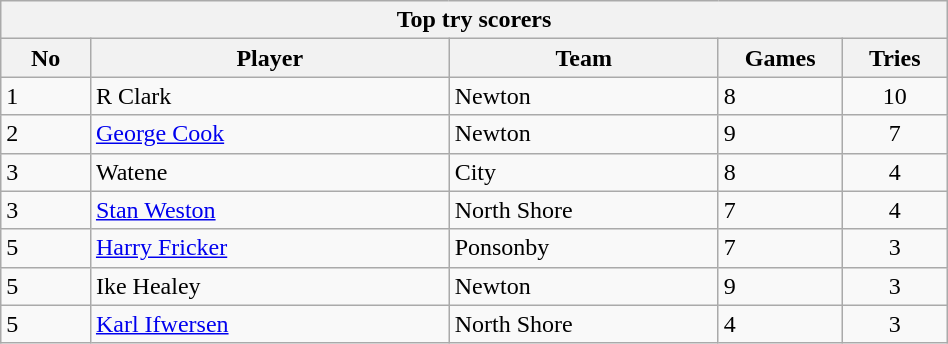<table class="wikitable collapsible sortable" style="text-align:left; font-size:100%; width:50%;">
<tr>
<th colspan="70%">Top try scorers</th>
</tr>
<tr>
<th style="width:5%;">No</th>
<th style="width:20%;">Player</th>
<th style="width:15%;">Team</th>
<th style="width:5%;">Games</th>
<th style="width:5%;">Tries<br></th>
</tr>
<tr>
<td  style="text-align:center;">1</td>
<td>R Clark</td>
<td>Newton</td>
<td>8</td>
<td style="text-align:center;">10</td>
</tr>
<tr>
<td  style="text-align:center;">2</td>
<td><a href='#'>George Cook</a></td>
<td>Newton</td>
<td>9</td>
<td style="text-align:center;">7</td>
</tr>
<tr>
<td  style="text-align:center;">3</td>
<td>Watene</td>
<td>City</td>
<td>8</td>
<td style="text-align:center;">4</td>
</tr>
<tr>
<td  style="text-align:center;">3</td>
<td><a href='#'>Stan Weston</a></td>
<td>North Shore</td>
<td>7</td>
<td style="text-align:center;">4</td>
</tr>
<tr>
<td  style="text-align:center;">5</td>
<td><a href='#'>Harry Fricker</a></td>
<td>Ponsonby</td>
<td>7</td>
<td style="text-align:center;">3</td>
</tr>
<tr>
<td  style="text-align:center;">5</td>
<td>Ike Healey</td>
<td>Newton</td>
<td>9</td>
<td style="text-align:center;">3</td>
</tr>
<tr>
<td  style="text-align:center;">5</td>
<td><a href='#'>Karl Ifwersen</a></td>
<td>North Shore</td>
<td>4</td>
<td style="text-align:center;">3</td>
</tr>
</table>
